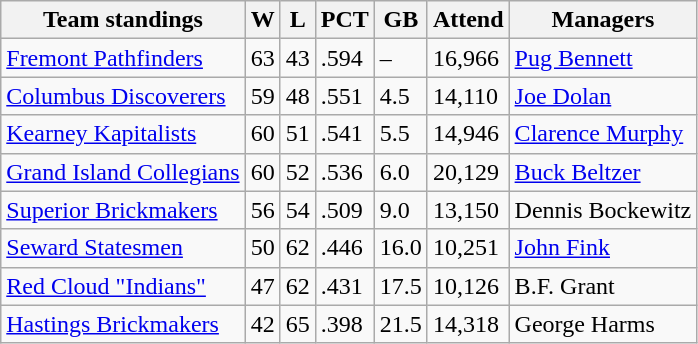<table class="wikitable">
<tr>
<th>Team standings</th>
<th>W</th>
<th>L</th>
<th>PCT</th>
<th>GB</th>
<th>Attend</th>
<th>Managers</th>
</tr>
<tr>
<td><a href='#'>Fremont Pathfinders</a></td>
<td>63</td>
<td>43</td>
<td>.594</td>
<td>–</td>
<td>16,966</td>
<td><a href='#'>Pug Bennett</a></td>
</tr>
<tr>
<td><a href='#'>Columbus Discoverers</a></td>
<td>59</td>
<td>48</td>
<td>.551</td>
<td>4.5</td>
<td>14,110</td>
<td><a href='#'>Joe Dolan</a></td>
</tr>
<tr>
<td><a href='#'>Kearney Kapitalists</a></td>
<td>60</td>
<td>51</td>
<td>.541</td>
<td>5.5</td>
<td>14,946</td>
<td><a href='#'>Clarence Murphy</a></td>
</tr>
<tr>
<td><a href='#'>Grand Island Collegians</a></td>
<td>60</td>
<td>52</td>
<td>.536</td>
<td>6.0</td>
<td>20,129</td>
<td><a href='#'>Buck Beltzer</a></td>
</tr>
<tr>
<td><a href='#'>Superior Brickmakers</a></td>
<td>56</td>
<td>54</td>
<td>.509</td>
<td>9.0</td>
<td>13,150</td>
<td>Dennis Bockewitz</td>
</tr>
<tr>
<td><a href='#'>Seward Statesmen</a></td>
<td>50</td>
<td>62</td>
<td>.446</td>
<td>16.0</td>
<td>10,251</td>
<td><a href='#'>John Fink</a></td>
</tr>
<tr>
<td><a href='#'>Red Cloud "Indians"</a></td>
<td>47</td>
<td>62</td>
<td>.431</td>
<td>17.5</td>
<td>10,126</td>
<td>B.F. Grant</td>
</tr>
<tr>
<td><a href='#'>Hastings Brickmakers</a></td>
<td>42</td>
<td>65</td>
<td>.398</td>
<td>21.5</td>
<td>14,318</td>
<td>George Harms</td>
</tr>
</table>
